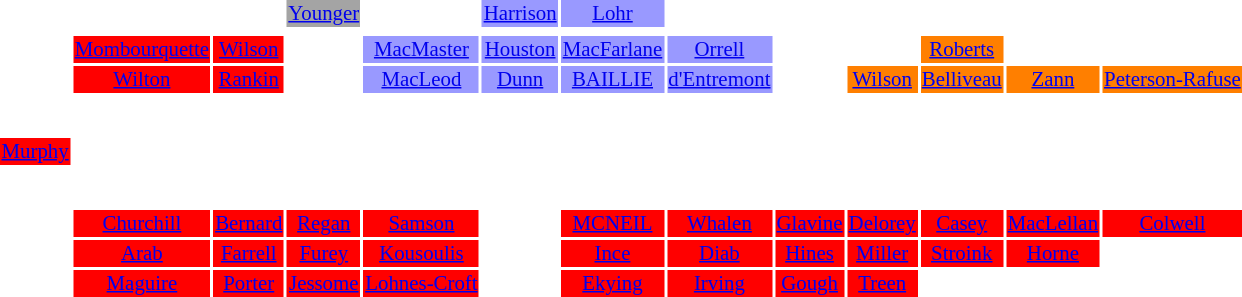<table style="text-align:center;font-size:87%;" cellpadding="1px">
<tr>
<td></td>
<td></td>
<td></td>
<td bgcolor=A4A4A4><a href='#'>Younger</a></td>
<td></td>
<td bgcolor=#9999ff><a href='#'>Harrison</a></td>
<td bgcolor=#9999ff><a href='#'>Lohr</a></td>
<td></td>
<td></td>
<td></td>
<td></td>
<td></td>
<td></td>
</tr>
<tr>
<td style="padding-top: 1px"></td>
</tr>
<tr>
<td></td>
<td bgcolor=FF0000><a href='#'>Mombourquette</a></td>
<td bgcolor=FF0000><a href='#'>Wilson</a></td>
<td></td>
<td bgcolor=9999ff><a href='#'>MacMaster</a></td>
<td bgcolor=#9999ff><a href='#'>Houston</a></td>
<td bgcolor=#9999ff><a href='#'>MacFarlane</a></td>
<td bgcolor=#9999ff><a href='#'>Orrell</a></td>
<td></td>
<td></td>
<td bgcolor=FF7F00><a href='#'>Roberts</a></td>
</tr>
<tr>
<td></td>
<td bgcolor=FF0000><a href='#'>Wilton</a></td>
<td bgcolor=FF0000><a href='#'>Rankin</a></td>
<td></td>
<td bgcolor=#9999ff><a href='#'>MacLeod</a></td>
<td bgcolor=#9999ff><a href='#'>Dunn</a></td>
<td bgcolor=#9999ff><a href='#'>BAILLIE</a></td>
<td bgcolor=#9999ff><a href='#'>d'Entremont</a></td>
<td></td>
<td bgcolor=FF7F00><a href='#'>Wilson</a></td>
<td bgcolor=FF7F00><a href='#'>Belliveau</a></td>
<td bgcolor=FF7F00><a href='#'>Zann</a></td>
<td bgcolor=FF7F00><a href='#'>Peterson-Rafuse</a></td>
</tr>
<tr>
<td style="padding-top: 25px"></td>
</tr>
<tr>
<td bgcolor=FF0000><a href='#'>Murphy</a></td>
</tr>
<tr>
<td style="padding-top: 25px"></td>
</tr>
<tr>
<td></td>
<td bgcolor=FF0000><a href='#'>Churchill</a></td>
<td bgcolor=FF0000><a href='#'>Bernard</a></td>
<td bgcolor=FF0000><a href='#'>Regan</a></td>
<td bgcolor=FF0000><a href='#'>Samson</a></td>
<td></td>
<td bgcolor=FF0000><a href='#'>MCNEIL</a></td>
<td bgcolor=FF0000><a href='#'>Whalen</a></td>
<td bgcolor=FF0000><a href='#'>Glavine</a></td>
<td bgcolor=FF0000><a href='#'>Delorey</a></td>
<td bgcolor=FF0000><a href='#'>Casey</a></td>
<td bgcolor=FF0000><a href='#'>MacLellan</a></td>
<td bgcolor=FF0000><a href='#'>Colwell</a></td>
</tr>
<tr>
<td></td>
<td bgcolor=FF0000><a href='#'>Arab</a></td>
<td bgcolor=FF0000><a href='#'>Farrell</a></td>
<td bgcolor=FF0000><a href='#'>Furey</a></td>
<td bgcolor=FF0000><a href='#'>Kousoulis</a></td>
<td></td>
<td bgcolor=FF0000><a href='#'>Ince</a></td>
<td bgcolor=FF0000><a href='#'>Diab</a></td>
<td bgcolor=FF0000><a href='#'>Hines</a></td>
<td bgcolor=FF0000><a href='#'>Miller</a></td>
<td bgcolor=FF0000><a href='#'>Stroink</a></td>
<td bgcolor=FF0000><a href='#'>Horne</a></td>
<td></td>
<td></td>
<td></td>
</tr>
<tr>
<td></td>
<td bgcolor=FF0000><a href='#'>Maguire</a></td>
<td bgcolor=FF0000><a href='#'>Porter</a></td>
<td bgcolor=FF0000><a href='#'>Jessome</a></td>
<td bgcolor=FF0000><a href='#'>Lohnes-Croft</a></td>
<td></td>
<td bgcolor=FF0000><a href='#'>Ekying</a></td>
<td bgcolor=FF0000><a href='#'>Irving</a></td>
<td bgcolor=FF0000><a href='#'>Gough</a></td>
<td bgcolor=FF0000><a href='#'>Treen</a></td>
<td></td>
</tr>
</table>
